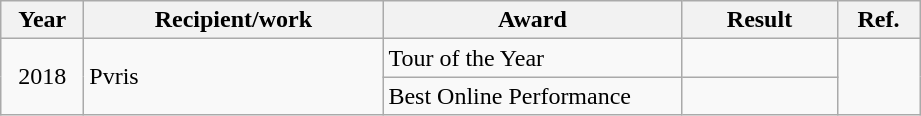<table class="wikitable plainrowheaders">
<tr>
<th scope="col" style="width:3em;">Year</th>
<th scope="col" style="width:12em;">Recipient/work</th>
<th scope="col" style="width:12em;">Award</th>
<th scope="col" style="width:6em;">Result</th>
<th scope="col" style="width:3em;">Ref.</th>
</tr>
<tr>
<td align="center" rowspan="2">2018</td>
<td rowspan="2">Pvris </td>
<td>Tour of the Year</td>
<td></td>
<td align="center" rowspan="2"></td>
</tr>
<tr>
<td>Best Online Performance</td>
<td></td>
</tr>
</table>
